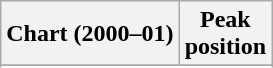<table class="wikitable sortable plainrowheaders" style="text-align:center">
<tr>
<th scope="col">Chart (2000–01)</th>
<th scope="col">Peak<br> position</th>
</tr>
<tr>
</tr>
<tr>
</tr>
<tr>
</tr>
</table>
